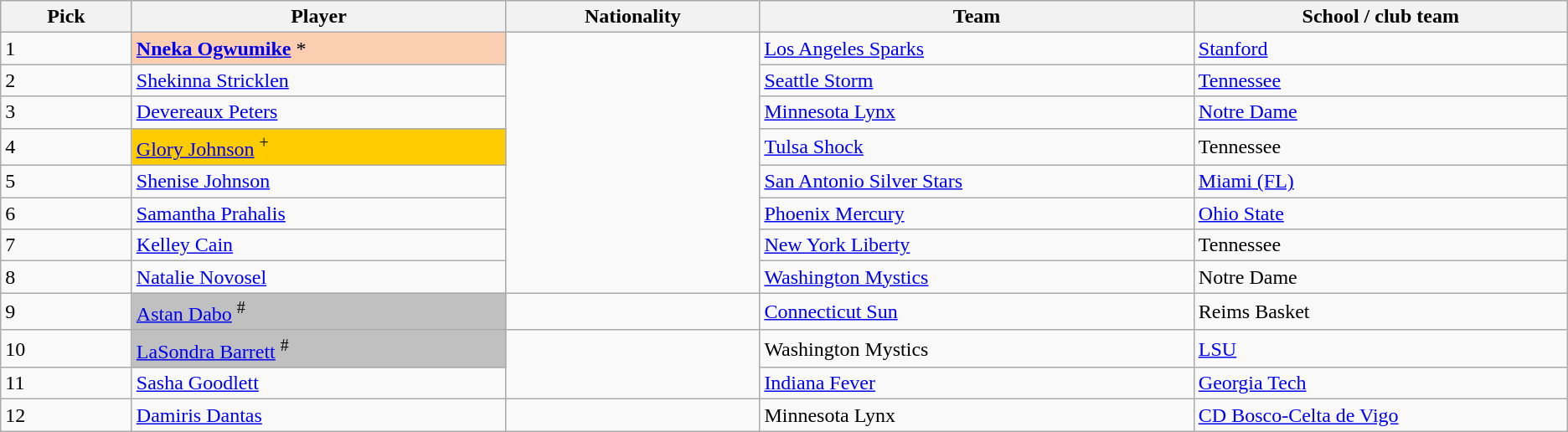<table class="wikitable sortable">
<tr>
<th width=100>Pick</th>
<th width=300>Player</th>
<th width=200>Nationality</th>
<th width=350>Team</th>
<th width=300>School / club team</th>
</tr>
<tr>
<td>1</td>
<td bgcolor=#FBCEB1><strong><a href='#'>Nneka Ogwumike</a></strong> *</td>
<td rowspan=8></td>
<td><a href='#'>Los Angeles Sparks</a></td>
<td><a href='#'>Stanford</a></td>
</tr>
<tr>
<td>2</td>
<td><a href='#'>Shekinna Stricklen</a></td>
<td><a href='#'>Seattle Storm</a> </td>
<td><a href='#'>Tennessee</a></td>
</tr>
<tr>
<td>3</td>
<td><a href='#'>Devereaux Peters</a></td>
<td><a href='#'>Minnesota Lynx</a> </td>
<td><a href='#'>Notre Dame</a></td>
</tr>
<tr>
<td>4</td>
<td bgcolor=#FFCC00><a href='#'>Glory Johnson</a> <sup>+</sup></td>
<td><a href='#'>Tulsa Shock</a></td>
<td>Tennessee</td>
</tr>
<tr>
<td>5</td>
<td><a href='#'>Shenise Johnson</a></td>
<td><a href='#'>San Antonio Silver Stars</a></td>
<td><a href='#'>Miami (FL)</a></td>
</tr>
<tr>
<td>6</td>
<td><a href='#'>Samantha Prahalis</a></td>
<td><a href='#'>Phoenix Mercury</a></td>
<td><a href='#'>Ohio State</a></td>
</tr>
<tr>
<td>7</td>
<td><a href='#'>Kelley Cain</a></td>
<td><a href='#'>New York Liberty</a></td>
<td>Tennessee</td>
</tr>
<tr>
<td>8</td>
<td><a href='#'>Natalie Novosel</a></td>
<td><a href='#'>Washington Mystics</a> </td>
<td>Notre Dame</td>
</tr>
<tr>
<td>9</td>
<td bgcolor=#C0C0C0><a href='#'>Astan Dabo</a> <sup>#</sup></td>
<td></td>
<td><a href='#'>Connecticut Sun</a></td>
<td>Reims Basket </td>
</tr>
<tr>
<td>10</td>
<td bgcolor=#C0C0C0><a href='#'>LaSondra Barrett</a> <sup>#</sup></td>
<td rowspan=2></td>
<td>Washington Mystics </td>
<td><a href='#'>LSU</a></td>
</tr>
<tr>
<td>11</td>
<td><a href='#'>Sasha Goodlett</a></td>
<td><a href='#'>Indiana Fever</a></td>
<td><a href='#'>Georgia Tech</a></td>
</tr>
<tr>
<td>12</td>
<td><a href='#'>Damiris Dantas</a></td>
<td></td>
<td>Minnesota Lynx</td>
<td><a href='#'>CD Bosco-Celta de Vigo</a> </td>
</tr>
</table>
